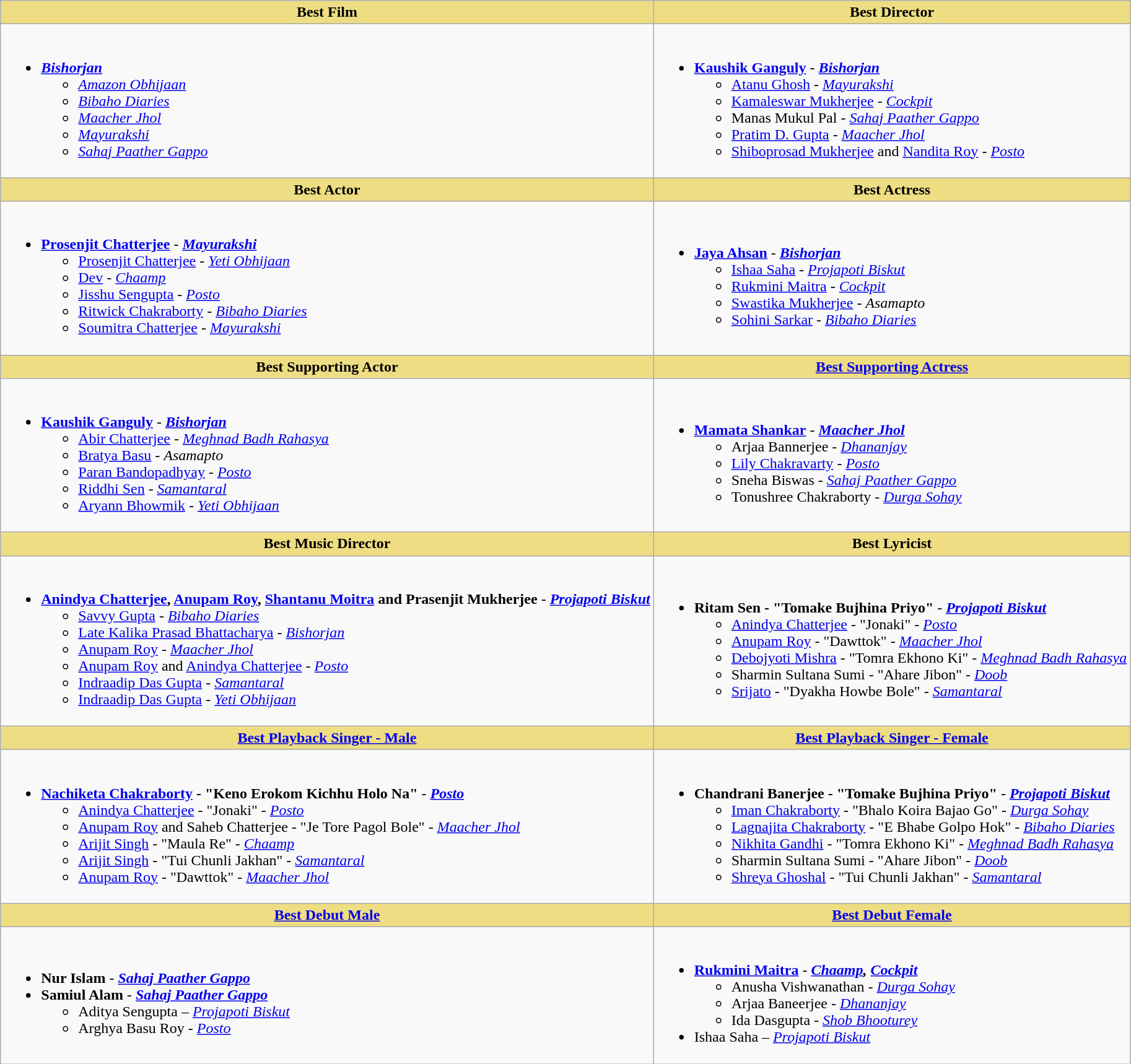<table class="wikitable">
<tr>
<th ! style="background:#eedd82; text-align:center;">Best Film</th>
<th ! style="background:#eedd82; text-align:center;">Best Director</th>
</tr>
<tr>
<td valign="top"><br><ul><li><strong><em><a href='#'>Bishorjan</a></em></strong><ul><li><em><a href='#'>Amazon Obhijaan</a></em></li><li><em><a href='#'>Bibaho Diaries</a></em></li><li><em><a href='#'>Maacher Jhol</a></em></li><li><em><a href='#'>Mayurakshi</a></em></li><li><em><a href='#'>Sahaj Paather Gappo</a></em></li></ul></li></ul></td>
<td valign="top"><br><ul><li><strong><a href='#'>Kaushik Ganguly</a></strong> - <strong><em><a href='#'>Bishorjan</a></em></strong><ul><li><a href='#'>Atanu Ghosh</a> - <em><a href='#'>Mayurakshi</a></em></li><li><a href='#'>Kamaleswar Mukherjee</a> - <em><a href='#'>Cockpit</a></em></li><li>Manas Mukul Pal - <em><a href='#'>Sahaj Paather Gappo</a></em></li><li><a href='#'>Pratim D. Gupta</a> - <em><a href='#'>Maacher Jhol</a></em></li><li><a href='#'>Shiboprosad Mukherjee</a> and <a href='#'>Nandita Roy</a> - <em><a href='#'>Posto</a></em></li></ul></li></ul></td>
</tr>
<tr>
<th ! style="background:#eedd82; text-align:center;">Best Actor</th>
<th ! style="background:#eedd82; text-align:center;">Best Actress</th>
</tr>
<tr>
<td><br><ul><li><strong><a href='#'>Prosenjit Chatterjee</a></strong> - <strong><em><a href='#'>Mayurakshi</a></em></strong><ul><li><a href='#'>Prosenjit Chatterjee</a> - <em><a href='#'>Yeti Obhijaan</a></em></li><li><a href='#'>Dev</a> - <em><a href='#'>Chaamp</a></em></li><li><a href='#'>Jisshu Sengupta</a> - <em><a href='#'>Posto</a></em></li><li><a href='#'>Ritwick Chakraborty</a> - <em><a href='#'>Bibaho Diaries</a></em></li><li><a href='#'>Soumitra Chatterjee</a> - <em><a href='#'>Mayurakshi</a></em></li></ul></li></ul></td>
<td><br><ul><li><strong><a href='#'>Jaya Ahsan</a></strong>   - <strong><em><a href='#'>Bishorjan</a></em></strong><ul><li><a href='#'>Ishaa Saha</a> - <em><a href='#'>Projapoti Biskut</a></em></li><li><a href='#'>Rukmini Maitra</a> - <em><a href='#'>Cockpit</a></em></li><li><a href='#'>Swastika Mukherjee</a> - <em>Asamapto</em></li><li><a href='#'>Sohini Sarkar</a> - <em><a href='#'>Bibaho Diaries</a></em></li></ul></li></ul></td>
</tr>
<tr>
<th ! style="background:#eedd82; text-align:center;">Best Supporting Actor</th>
<th ! style="background:#eedd82; text-align:center;"><a href='#'>Best Supporting Actress</a></th>
</tr>
<tr>
<td><br><ul><li><strong><a href='#'>Kaushik Ganguly</a></strong> - <strong><em><a href='#'>Bishorjan</a></em></strong><ul><li><a href='#'>Abir Chatterjee</a> - <em><a href='#'>Meghnad Badh Rahasya</a></em></li><li><a href='#'>Bratya Basu</a> - <em>Asamapto</em></li><li><a href='#'>Paran Bandopadhyay</a> - <em><a href='#'>Posto</a></em></li><li><a href='#'>Riddhi Sen</a> - <em><a href='#'>Samantaral</a></em></li><li><a href='#'>Aryann Bhowmik</a> - <em><a href='#'>Yeti Obhijaan</a></em></li></ul></li></ul></td>
<td><br><ul><li><strong><a href='#'>Mamata Shankar</a></strong> - <strong><em><a href='#'>Maacher Jhol</a></em></strong><ul><li>Arjaa Bannerjee - <em><a href='#'>Dhananjay</a></em></li><li><a href='#'>Lily Chakravarty</a> - <em><a href='#'>Posto</a></em></li><li>Sneha Biswas - <em><a href='#'>Sahaj Paather Gappo</a></em></li><li>Tonushree Chakraborty - <em><a href='#'>Durga Sohay</a></em></li></ul></li></ul></td>
</tr>
<tr>
<th ! style="background:#eedd82; text-align:center;">Best Music Director</th>
<th ! style="background:#eedd82; text-align:center;">Best Lyricist</th>
</tr>
<tr>
<td><br><ul><li><strong><a href='#'>Anindya Chatterjee</a>, <a href='#'>Anupam Roy</a>, <a href='#'>Shantanu Moitra</a> and Prasenjit Mukherjee</strong> - <strong><em><a href='#'>Projapoti Biskut</a></em></strong><ul><li><a href='#'>Savvy Gupta</a> - <em><a href='#'>Bibaho Diaries</a></em></li><li><a href='#'>Late Kalika Prasad Bhattacharya</a> - <em><a href='#'>Bishorjan</a></em></li><li><a href='#'>Anupam Roy</a> - <em><a href='#'>Maacher Jhol</a></em></li><li><a href='#'>Anupam Roy</a> and <a href='#'>Anindya Chatterjee</a> - <em><a href='#'>Posto</a></em></li><li><a href='#'>Indraadip Das Gupta</a> - <em><a href='#'>Samantaral</a></em></li><li><a href='#'>Indraadip Das Gupta</a> - <em><a href='#'>Yeti Obhijaan</a></em></li></ul></li></ul></td>
<td><br><ul><li><strong>Ritam Sen - "Tomake Bujhina Priyo"</strong> - <strong><em><a href='#'>Projapoti Biskut</a></em></strong><ul><li><a href='#'>Anindya Chatterjee</a> - "Jonaki" - <em><a href='#'>Posto</a></em></li><li><a href='#'>Anupam Roy</a> - "Dawttok" - <em><a href='#'>Maacher Jhol</a></em></li><li><a href='#'>Debojyoti Mishra</a> - "Tomra Ekhono Ki" - <em><a href='#'>Meghnad Badh Rahasya</a></em></li><li>Sharmin Sultana Sumi - "Ahare Jibon" - <em><a href='#'>Doob</a></em></li><li><a href='#'>Srijato</a> - "Dyakha Howbe Bole" - <em><a href='#'>Samantaral</a></em></li></ul></li></ul></td>
</tr>
<tr>
<th ! style="background:#eedd82; text-align:center;"><a href='#'>Best Playback Singer - Male</a></th>
<th ! style="background:#eedd82; text-align:center;"><a href='#'>Best Playback Singer - Female</a></th>
</tr>
<tr>
<td><br><ul><li><strong><a href='#'>Nachiketa Chakraborty</a> - "Keno Erokom Kichhu Holo Na"</strong> - <strong><em><a href='#'>Posto</a></em></strong><ul><li><a href='#'>Anindya Chatterjee</a> - "Jonaki" - <em><a href='#'>Posto</a></em></li><li><a href='#'>Anupam Roy</a> and Saheb Chatterjee - "Je Tore Pagol Bole" - <em><a href='#'>Maacher Jhol</a></em></li><li><a href='#'>Arijit Singh</a> - "Maula Re" - <em><a href='#'>Chaamp</a></em></li><li><a href='#'>Arijit Singh</a> - "Tui Chunli Jakhan" - <em><a href='#'>Samantaral</a></em></li><li><a href='#'>Anupam Roy</a> - "Dawttok" - <em><a href='#'>Maacher Jhol</a></em></li></ul></li></ul></td>
<td><br><ul><li><strong>Chandrani Banerjee - "Tomake Bujhina Priyo"</strong> - <strong><em><a href='#'>Projapoti Biskut</a></em></strong><ul><li><a href='#'>Iman Chakraborty</a> - "Bhalo Koira Bajao Go" - <em><a href='#'>Durga Sohay</a></em></li><li><a href='#'>Lagnajita Chakraborty</a> - "E Bhabe Golpo Hok" - <em><a href='#'>Bibaho Diaries</a></em></li><li><a href='#'>Nikhita Gandhi</a> - "Tomra Ekhono Ki" - <em><a href='#'>Meghnad Badh Rahasya</a></em></li><li>Sharmin Sultana Sumi  - "Ahare Jibon" - <em><a href='#'>Doob</a></em></li><li><a href='#'>Shreya Ghoshal</a> - "Tui Chunli Jakhan" - <em><a href='#'>Samantaral</a></em></li></ul></li></ul></td>
</tr>
<tr>
<th ! style="background:#eedd82; text-align:cebter;"><a href='#'>Best Debut Male</a></th>
<th ! style="background:#eedd82; text-align:cebter;"><a href='#'>Best Debut Female</a></th>
</tr>
<tr>
<td><br><ul><li><strong>Nur Islam</strong> - <strong><em><a href='#'>Sahaj Paather Gappo</a></em></strong></li><li><strong>Samiul Alam</strong> - <strong><em><a href='#'>Sahaj Paather Gappo</a></em></strong><ul><li>Aditya Sengupta – <em><a href='#'>Projapoti Biskut</a></em></li><li>Arghya Basu Roy - <em><a href='#'>Posto</a></em></li></ul></li></ul></td>
<td><br><ul><li><strong><a href='#'>Rukmini Maitra</a></strong> - <strong><em><a href='#'>Chaamp</a>, <a href='#'>Cockpit</a></em></strong><ul><li>Anusha Vishwanathan - <em><a href='#'>Durga Sohay</a></em></li><li>Arjaa Baneerjee - <em><a href='#'>Dhananjay</a></em></li><li>Ida Dasgupta - <em><a href='#'>Shob Bhooturey</a></em></li></ul></li><li>Ishaa Saha – <em><a href='#'>Projapoti Biskut</a></em></li></ul></td>
</tr>
</table>
